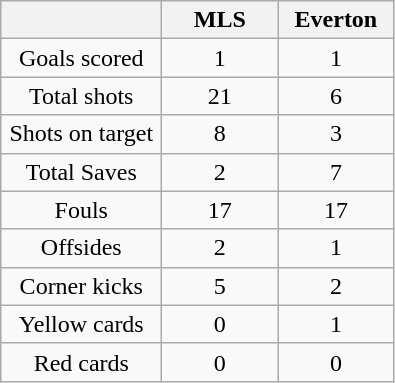<table class="wikitable" style="text-align: center">
<tr>
<th width=100></th>
<th width=70>MLS</th>
<th width=70>Everton</th>
</tr>
<tr>
<td>Goals scored</td>
<td>1</td>
<td>1</td>
</tr>
<tr>
<td>Total shots</td>
<td>21</td>
<td>6</td>
</tr>
<tr>
<td>Shots on target</td>
<td>8</td>
<td>3</td>
</tr>
<tr>
<td>Total Saves</td>
<td>2</td>
<td>7</td>
</tr>
<tr>
<td>Fouls</td>
<td>17</td>
<td>17</td>
</tr>
<tr>
<td>Offsides</td>
<td>2</td>
<td>1</td>
</tr>
<tr>
<td>Corner kicks</td>
<td>5</td>
<td>2</td>
</tr>
<tr>
<td>Yellow cards</td>
<td>0</td>
<td>1</td>
</tr>
<tr>
<td>Red cards</td>
<td>0</td>
<td>0</td>
</tr>
</table>
